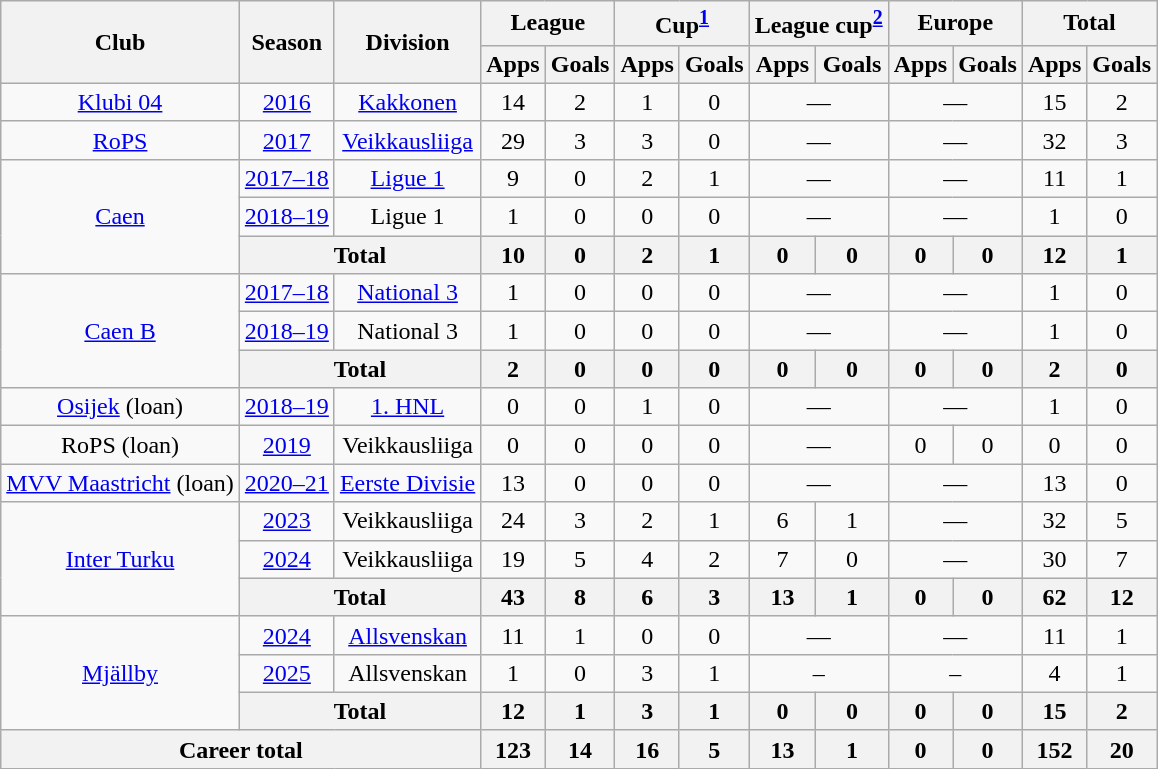<table class="wikitable" style="text-align: center">
<tr>
<th rowspan="2">Club</th>
<th rowspan="2">Season</th>
<th rowspan="2">Division</th>
<th colspan="2">League</th>
<th colspan="2">Cup<sup><a href='#'>1</a></sup></th>
<th colspan="2">League cup<sup><a href='#'>2</a></sup></th>
<th colspan="2">Europe</th>
<th colspan="2">Total</th>
</tr>
<tr>
<th>Apps</th>
<th>Goals</th>
<th>Apps</th>
<th>Goals</th>
<th>Apps</th>
<th>Goals</th>
<th>Apps</th>
<th>Goals</th>
<th>Apps</th>
<th>Goals</th>
</tr>
<tr>
<td><a href='#'>Klubi 04</a></td>
<td><a href='#'>2016</a></td>
<td><a href='#'>Kakkonen</a></td>
<td>14</td>
<td>2</td>
<td>1</td>
<td>0</td>
<td colspan="2">—</td>
<td colspan="2">—</td>
<td>15</td>
<td>2</td>
</tr>
<tr>
<td><a href='#'>RoPS</a></td>
<td><a href='#'>2017</a></td>
<td><a href='#'>Veikkausliiga</a></td>
<td>29</td>
<td>3</td>
<td>3</td>
<td>0</td>
<td colspan="2">—</td>
<td colspan="2">—</td>
<td>32</td>
<td>3</td>
</tr>
<tr>
<td rowspan="3"><a href='#'>Caen</a></td>
<td><a href='#'>2017–18</a></td>
<td><a href='#'>Ligue 1</a></td>
<td>9</td>
<td>0</td>
<td>2</td>
<td>1</td>
<td colspan="2">—</td>
<td colspan="2">—</td>
<td>11</td>
<td>1</td>
</tr>
<tr>
<td><a href='#'>2018–19</a></td>
<td>Ligue 1</td>
<td>1</td>
<td>0</td>
<td>0</td>
<td>0</td>
<td colspan="2">—</td>
<td colspan="2">—</td>
<td>1</td>
<td>0</td>
</tr>
<tr>
<th colspan="2">Total</th>
<th>10</th>
<th>0</th>
<th>2</th>
<th>1</th>
<th>0</th>
<th>0</th>
<th>0</th>
<th>0</th>
<th>12</th>
<th>1</th>
</tr>
<tr>
<td rowspan="3"><a href='#'>Caen B</a></td>
<td><a href='#'>2017–18</a></td>
<td><a href='#'>National 3</a></td>
<td>1</td>
<td>0</td>
<td>0</td>
<td>0</td>
<td colspan="2">—</td>
<td colspan="2">—</td>
<td>1</td>
<td>0</td>
</tr>
<tr>
<td><a href='#'>2018–19</a></td>
<td>National 3</td>
<td>1</td>
<td>0</td>
<td>0</td>
<td>0</td>
<td colspan="2">—</td>
<td colspan="2">—</td>
<td>1</td>
<td>0</td>
</tr>
<tr>
<th colspan="2">Total</th>
<th>2</th>
<th>0</th>
<th>0</th>
<th>0</th>
<th>0</th>
<th>0</th>
<th>0</th>
<th>0</th>
<th>2</th>
<th>0</th>
</tr>
<tr>
<td><a href='#'>Osijek</a> (loan)</td>
<td><a href='#'>2018–19</a></td>
<td><a href='#'>1. HNL</a></td>
<td>0</td>
<td>0</td>
<td>1</td>
<td>0</td>
<td colspan="2">—</td>
<td colspan="2">—</td>
<td>1</td>
<td>0</td>
</tr>
<tr>
<td>RoPS (loan)</td>
<td><a href='#'>2019</a></td>
<td>Veikkausliiga</td>
<td>0</td>
<td>0</td>
<td>0</td>
<td>0</td>
<td colspan="2">—</td>
<td>0</td>
<td>0</td>
<td>0</td>
<td>0</td>
</tr>
<tr>
<td><a href='#'>MVV Maastricht</a> (loan)</td>
<td><a href='#'>2020–21</a></td>
<td><a href='#'>Eerste Divisie</a></td>
<td>13</td>
<td>0</td>
<td>0</td>
<td>0</td>
<td colspan="2">—</td>
<td colspan="2">—</td>
<td>13</td>
<td>0</td>
</tr>
<tr>
<td rowspan="3"><a href='#'>Inter Turku</a></td>
<td><a href='#'>2023</a></td>
<td>Veikkausliiga</td>
<td>24</td>
<td>3</td>
<td>2</td>
<td>1</td>
<td>6</td>
<td>1</td>
<td colspan="2">—</td>
<td>32</td>
<td>5</td>
</tr>
<tr>
<td><a href='#'>2024</a></td>
<td>Veikkausliiga</td>
<td>19</td>
<td>5</td>
<td>4</td>
<td>2</td>
<td>7</td>
<td>0</td>
<td colspan="2">—</td>
<td>30</td>
<td>7</td>
</tr>
<tr>
<th colspan="2">Total</th>
<th>43</th>
<th>8</th>
<th>6</th>
<th>3</th>
<th>13</th>
<th>1</th>
<th>0</th>
<th>0</th>
<th>62</th>
<th>12</th>
</tr>
<tr>
<td rowspan=3><a href='#'>Mjällby</a></td>
<td><a href='#'>2024</a></td>
<td><a href='#'>Allsvenskan</a></td>
<td>11</td>
<td>1</td>
<td>0</td>
<td>0</td>
<td colspan="2">—</td>
<td colspan="2">—</td>
<td>11</td>
<td>1</td>
</tr>
<tr>
<td><a href='#'>2025</a></td>
<td>Allsvenskan</td>
<td>1</td>
<td>0</td>
<td>3</td>
<td>1</td>
<td colspan=2>–</td>
<td colspan=2>–</td>
<td>4</td>
<td>1</td>
</tr>
<tr>
<th colspan=2>Total</th>
<th>12</th>
<th>1</th>
<th>3</th>
<th>1</th>
<th>0</th>
<th>0</th>
<th>0</th>
<th>0</th>
<th>15</th>
<th>2</th>
</tr>
<tr>
<th colspan="3">Career total</th>
<th>123</th>
<th>14</th>
<th>16</th>
<th>5</th>
<th>13</th>
<th>1</th>
<th>0</th>
<th>0</th>
<th>152</th>
<th>20</th>
</tr>
</table>
